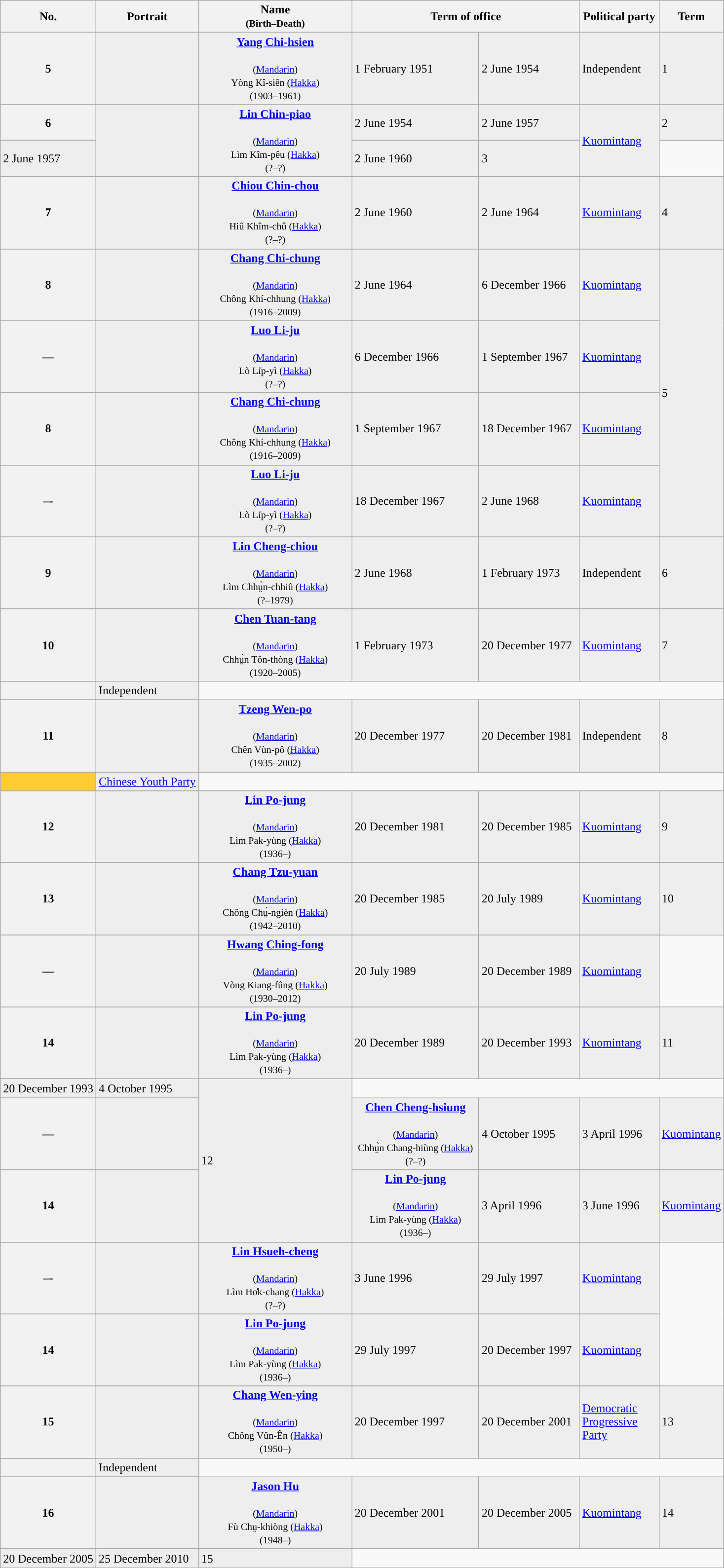<table class=wikitable>
<tr>
<th>No.</th>
<th>Portrait</th>
<th width="200">Name<br><small>(Birth–Death)</small></th>
<th colspan=2 width="300">Term of office</th>
<th width="100">Political party</th>
<th width = "50">Term</th>
</tr>
<tr - bgcolor=#EEEEEE>
<th style="background:">5</th>
<td align=center></td>
<td align=center><strong><a href='#'>Yang Chi-hsien</a></strong><br><br><small> (<a href='#'>Mandarin</a>)<br>Yòng Kî-siên (<a href='#'>Hakka</a>)<br>(1903–1961)</small></td>
<td>1 February 1951</td>
<td>2 June 1954</td>
<td>Independent</td>
<td>1</td>
</tr>
<tr ->
</tr>
<tr - bgcolor=#EEEEEE>
<th style="background:">6</th>
<td rowspan=3 align=center></td>
<td align=center rowspan=3><strong><a href='#'>Lin Chin-piao</a></strong><br><br><small> (<a href='#'>Mandarin</a>)<br>Lìm Kîm-pêu (<a href='#'>Hakka</a>)<br>(?–?)</small></td>
<td>2 June 1954</td>
<td>2 June 1957</td>
<td rowspan=3><a href='#'>Kuomintang</a></td>
<td>2</td>
</tr>
<tr ->
</tr>
<tr - bgcolor=#EEEEEE>
<td>2 June 1957</td>
<td>2 June 1960</td>
<td>3</td>
</tr>
<tr ->
</tr>
<tr - bgcolor=#EEEEEE>
<th style="background:">7</th>
<td align=center></td>
<td align=center><strong><a href='#'>Chiou Chin-chou</a></strong><br><br><small> (<a href='#'>Mandarin</a>)<br>Hiû Khîm-chû (<a href='#'>Hakka</a>)<br>(?–?)</small></td>
<td>2 June 1960</td>
<td>2 June 1964 </td>
<td><a href='#'>Kuomintang</a></td>
<td>4</td>
</tr>
<tr ->
</tr>
<tr - bgcolor=#EEEEEE>
<th style="background:">8</th>
<td align=center></td>
<td align=center><strong><a href='#'>Chang Chi-chung</a></strong><br><br><small> (<a href='#'>Mandarin</a>)<br>Chông Khí-chhung (<a href='#'>Hakka</a>)<br>(1916–2009)</small></td>
<td>2 June 1964</td>
<td>6 December 1966</td>
<td><a href='#'>Kuomintang</a></td>
<td rowspan=7>5</td>
</tr>
<tr ->
</tr>
<tr - bgcolor=#EEEEEE>
<th style="background:">––</th>
<td align=center></td>
<td align=center><strong><a href='#'>Luo Li-ju</a></strong><br><br><small> (<a href='#'>Mandarin</a>)<br>Lò Li̍p-yì (<a href='#'>Hakka</a>)<br>(?–?)</small></td>
<td>6 December 1966</td>
<td>1 September 1967</td>
<td><a href='#'>Kuomintang</a></td>
</tr>
<tr ->
</tr>
<tr - bgcolor=#EEEEEE>
<th style="background:">8</th>
<td align=center></td>
<td align=center><strong><a href='#'>Chang Chi-chung</a></strong><br><br><small> (<a href='#'>Mandarin</a>)<br>Chông Khí-chhung (<a href='#'>Hakka</a>)<br>(1916–2009)</small></td>
<td>1 September 1967 </td>
<td>18 December 1967 </td>
<td><a href='#'>Kuomintang</a></td>
</tr>
<tr ->
</tr>
<tr - bgcolor=#EEEEEE>
<th style="background:">–-</th>
<td align=center></td>
<td align=center><strong><a href='#'>Luo Li-ju</a></strong><br><br><small> (<a href='#'>Mandarin</a>)<br>Lò Li̍p-yì (<a href='#'>Hakka</a>)<br>(?–?)</small></td>
<td>18 December 1967</td>
<td>2 June 1968</td>
<td><a href='#'>Kuomintang</a></td>
</tr>
<tr ->
</tr>
<tr - bgcolor=#EEEEEE>
<th style="background:">9</th>
<td align=center></td>
<td align=center><strong><a href='#'>Lin Cheng-chiou</a></strong><br><br><small> (<a href='#'>Mandarin</a>)<br>Lìm Chhṳ̀n-chhiû (<a href='#'>Hakka</a>)<br>(?–1979)</small></td>
<td>2 June 1968</td>
<td>1 February 1973 </td>
<td>Independent</td>
<td>6</td>
</tr>
<tr ->
</tr>
<tr - bgcolor=#EEEEEE>
<th style="background:">10</th>
<td rowspan=2 align=center></td>
<td rowspan=2 align=center><strong><a href='#'>Chen Tuan-tang</a></strong><br><br><small> (<a href='#'>Mandarin</a>)<br>Chhṳ̀n Tôn-thòng (<a href='#'>Hakka</a>)<br>(1920–2005)</small></td>
<td rowspan=2>1 February 1973</td>
<td rowspan=2>20 December 1977</td>
<td><a href='#'>Kuomintang</a></td>
<td rowspan=2>7</td>
</tr>
<tr ->
</tr>
<tr - bgcolor=#EEEEEE>
<th style="background:"></th>
<td>Independent</td>
</tr>
<tr ->
</tr>
<tr - bgcolor=#EEEEEE>
<th style="background:">11</th>
<td rowspan=2 align=center></td>
<td rowspan=2 align=center><strong><a href='#'>Tzeng Wen-po</a></strong><br><br><small> (<a href='#'>Mandarin</a>)<br>Chên Vùn-pô (<a href='#'>Hakka</a>)<br>(1935–2002)</small></td>
<td rowspan=2>20 December 1977</td>
<td rowspan=2>20 December 1981</td>
<td>Independent</td>
<td rowspan=2>8</td>
</tr>
<tr ->
</tr>
<tr - bgcolor=#EEEEEE>
<th style="background:#FFCC33; "></th>
<td><a href='#'>Chinese Youth Party</a></td>
</tr>
<tr ->
</tr>
<tr - bgcolor=#EEEEEE>
<th style="background:">12</th>
<td align=center></td>
<td align=center><strong><a href='#'>Lin Po-jung</a></strong> <br><br><small> (<a href='#'>Mandarin</a>)<br>Lìm Pak-yùng (<a href='#'>Hakka</a>)<br>(1936–)</small></td>
<td>20 December 1981</td>
<td>20 December 1985</td>
<td><a href='#'>Kuomintang</a></td>
<td>9</td>
</tr>
<tr ->
</tr>
<tr - bgcolor=#EEEEEE>
<th style="background:">13</th>
<td align=center></td>
<td align=center><strong><a href='#'>Chang Tzu-yuan</a></strong><br><br><small> (<a href='#'>Mandarin</a>)<br>Chông Chṳ́-ngièn (<a href='#'>Hakka</a>)<br>(1942–2010)</small></td>
<td>20 December 1985</td>
<td>20 July 1989 </td>
<td><a href='#'>Kuomintang</a></td>
<td rowspan=2>10</td>
</tr>
<tr ->
</tr>
<tr - bgcolor=#EEEEEE>
<th style="background:">––</th>
<td align=center></td>
<td align=center><strong><a href='#'>Hwang Ching-fong</a></strong> <br><br><small> (<a href='#'>Mandarin</a>)<br>Vòng Kiang-fûng (<a href='#'>Hakka</a>)<br>(1930–2012)</small></td>
<td>20 July 1989</td>
<td>20 December 1989</td>
<td><a href='#'>Kuomintang</a></td>
</tr>
<tr ->
</tr>
<tr - bgcolor=#EEEEEE>
<th style="background:">14</th>
<td rowspan=2 align=center></td>
<td align=center rowspan=2><strong><a href='#'>Lin Po-jung</a></strong> <br><br><small> (<a href='#'>Mandarin</a>)<br>Lìm Pak-yùng (<a href='#'>Hakka</a>)<br>(1936–)</small></td>
<td>20 December 1989</td>
<td>20 December 1993</td>
<td rowspan=2><a href='#'>Kuomintang</a></td>
<td>11</td>
</tr>
<tr ->
</tr>
<tr - bgcolor=#EEEEEE>
<td>20 December 1993</td>
<td>4 October 1995 </td>
<td rowspan=5>12</td>
</tr>
<tr ->
</tr>
<tr - bgcolor=#EEEEEE>
<th style="background:">––</th>
<td align=center></td>
<td align=center><strong><a href='#'>Chen Cheng-hsiung</a></strong> <br><br><small> (<a href='#'>Mandarin</a>)<br>Chhṳ̀n Chang-hiùng (<a href='#'>Hakka</a>)<br>(?–?)</small></td>
<td>4 October 1995</td>
<td>3 April 1996</td>
<td><a href='#'>Kuomintang</a></td>
</tr>
<tr ->
</tr>
<tr - bgcolor=#EEEEEE>
<th style="background:">14</th>
<td align=center></td>
<td align=center><strong><a href='#'>Lin Po-jung</a></strong> <br><br><small> (<a href='#'>Mandarin</a>)<br>Lìm Pak-yùng (<a href='#'>Hakka</a>)<br>(1936–)</small></td>
<td>3 April 1996</td>
<td>3 June 1996 </td>
<td><a href='#'>Kuomintang</a></td>
</tr>
<tr ->
</tr>
<tr - bgcolor=#EEEEEE>
<th style="background:">–-</th>
<td align=center></td>
<td align=center><strong><a href='#'>Lin Hsueh-cheng</a></strong> <br><br><small> (<a href='#'>Mandarin</a>)<br>Lìm Ho̍k-chang (<a href='#'>Hakka</a>)<br>(?–?)</small></td>
<td>3 June 1996</td>
<td>29 July 1997</td>
<td><a href='#'>Kuomintang</a></td>
</tr>
<tr ->
</tr>
<tr - bgcolor=#EEEEEE>
<th style="background:">14</th>
<td align=center></td>
<td align=center><strong><a href='#'>Lin Po-jung</a></strong> <br><br><small> (<a href='#'>Mandarin</a>)<br>Lìm Pak-yùng (<a href='#'>Hakka</a>)<br>(1936–)</small></td>
<td>29 July 1997</td>
<td>20 December 1997</td>
<td><a href='#'>Kuomintang</a></td>
</tr>
<tr ->
</tr>
<tr - bgcolor=#EEEEEE>
<th style="background:">15</th>
<td rowspan=2 align=center></td>
<td rowspan=2 align=center><strong><a href='#'>Chang Wen-ying</a></strong><br><br><small> (<a href='#'>Mandarin</a>)<br>Chông Vûn-Ên (<a href='#'>Hakka</a>)<br>(1950–)</small></td>
<td rowspan=2>20 December 1997</td>
<td rowspan=2>20 December 2001</td>
<td><a href='#'>Democratic Progressive Party</a></td>
<td rowspan=2>13</td>
</tr>
<tr ->
</tr>
<tr - bgcolor=#EEEEEE>
<th style="background:"></th>
<td>Independent </td>
</tr>
<tr ->
</tr>
<tr - bgcolor=#EEEEEE>
<th style="background:">16</th>
<td align=center rowspan=2></td>
<td align=center rowspan=2><strong><a href='#'>Jason Hu</a></strong> <br><br><small> (<a href='#'>Mandarin</a>)<br>Fù Chṳ-khiòng (<a href='#'>Hakka</a>)<br>(1948–)</small></td>
<td>20 December 2001</td>
<td>20 December 2005</td>
<td rowspan=2><a href='#'>Kuomintang</a></td>
<td>14</td>
</tr>
<tr ->
</tr>
<tr - bgcolor=#EEEEEE>
<td>20 December 2005</td>
<td>25 December 2010 </td>
<td>15</td>
</tr>
</table>
